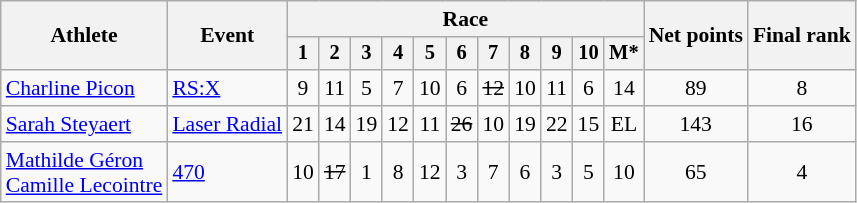<table class="wikitable" style="font-size:90%">
<tr>
<th rowspan="2">Athlete</th>
<th rowspan="2">Event</th>
<th colspan=11>Race</th>
<th rowspan=2>Net points</th>
<th rowspan=2>Final rank</th>
</tr>
<tr style="font-size:95%">
<th>1</th>
<th>2</th>
<th>3</th>
<th>4</th>
<th>5</th>
<th>6</th>
<th>7</th>
<th>8</th>
<th>9</th>
<th>10</th>
<th>M*</th>
</tr>
<tr align=center>
<td align=left><a href='#'>Charline Picon</a></td>
<td align=left><a href='#'>RS:X</a></td>
<td>9</td>
<td>11</td>
<td>5</td>
<td>7</td>
<td>10</td>
<td>6</td>
<td><s>12</s></td>
<td>10</td>
<td>11</td>
<td>6</td>
<td>14</td>
<td>89</td>
<td>8</td>
</tr>
<tr align=center>
<td align=left><a href='#'>Sarah Steyaert</a></td>
<td align=left><a href='#'>Laser Radial</a></td>
<td>21</td>
<td>14</td>
<td>19</td>
<td>12</td>
<td>11</td>
<td><s>26</s></td>
<td>10</td>
<td>19</td>
<td>22</td>
<td>15</td>
<td>EL</td>
<td>143</td>
<td>16</td>
</tr>
<tr align=center>
<td align=left><a href='#'>Mathilde Géron</a><br><a href='#'>Camille Lecointre</a></td>
<td align=left><a href='#'>470</a></td>
<td>10</td>
<td><s>17</s></td>
<td>1</td>
<td>8</td>
<td>12</td>
<td>3</td>
<td>7</td>
<td>6</td>
<td>3</td>
<td>5</td>
<td>10</td>
<td>65</td>
<td>4</td>
</tr>
</table>
